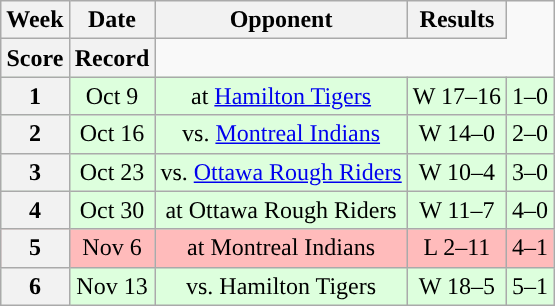<table class="wikitable" style="text-align:center">
<tr>
<th>Week</th>
<th>Date</th>
<th>Opponent</th>
<th>Results</th>
</tr>
<tr>
<th>Score</th>
<th>Record</th>
</tr>
<tr style="background:#ddffdd">
<th>1</th>
<td>Oct 9</td>
<td>at <a href='#'>Hamilton Tigers</a></td>
<td>W 17–16</td>
<td>1–0</td>
</tr>
<tr style="background:#ddffdd">
<th>2</th>
<td>Oct 16</td>
<td>vs. <a href='#'>Montreal Indians</a></td>
<td>W 14–0</td>
<td>2–0</td>
</tr>
<tr style="background:#ddffdd">
<th>3</th>
<td>Oct 23</td>
<td>vs. <a href='#'>Ottawa Rough Riders</a></td>
<td>W 10–4</td>
<td>3–0</td>
</tr>
<tr style="background:#ddffdd">
<th>4</th>
<td>Oct 30</td>
<td>at Ottawa Rough Riders</td>
<td>W 11–7</td>
<td>4–0</td>
</tr>
<tr style="background:#ffbbbb">
<th>5</th>
<td>Nov 6</td>
<td>at Montreal Indians</td>
<td>L 2–11</td>
<td>4–1</td>
</tr>
<tr style="background:#ddffdd">
<th>6</th>
<td>Nov 13</td>
<td>vs. Hamilton Tigers</td>
<td>W 18–5</td>
<td>5–1</td>
</tr>
</table>
